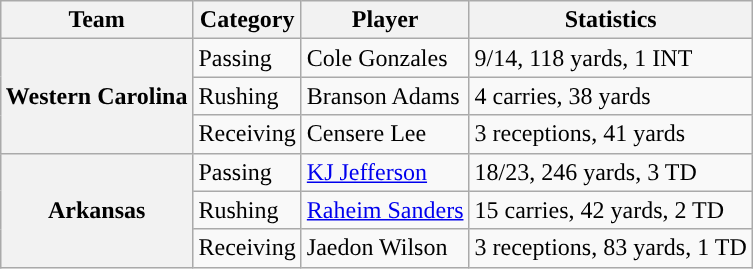<table class="wikitable" style="float:right">
<tr>
<th>Team</th>
<th>Category</th>
<th>Player</th>
<th>Statistics</th>
</tr>
<tr>
<th rowspan=3>Western Carolina</th>
<td>Passing</td>
<td>Cole Gonzales</td>
<td>9/14, 118 yards, 1 INT</td>
</tr>
<tr>
<td>Rushing</td>
<td>Branson Adams</td>
<td>4 carries, 38 yards</td>
</tr>
<tr>
<td>Receiving</td>
<td>Censere Lee</td>
<td>3 receptions, 41 yards</td>
</tr>
<tr>
<th rowspan=3>Arkansas</th>
<td>Passing</td>
<td><a href='#'>KJ Jefferson</a></td>
<td>18/23, 246 yards, 3 TD</td>
</tr>
<tr>
<td>Rushing</td>
<td><a href='#'>Raheim Sanders</a></td>
<td>15 carries, 42 yards, 2 TD</td>
</tr>
<tr>
<td>Receiving</td>
<td>Jaedon Wilson</td>
<td>3 receptions, 83 yards, 1 TD</td>
</tr>
</table>
